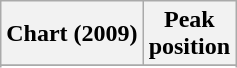<table class="wikitable plainrowheaders sortable" style="text-align:center">
<tr>
<th scope="col">Chart (2009)</th>
<th scope="col">Peak<br>position</th>
</tr>
<tr>
</tr>
<tr>
</tr>
</table>
